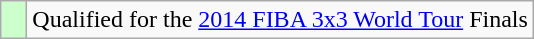<table class="wikitable">
<tr>
<td width=10px bgcolor="#ccffcc"></td>
<td>Qualified for the <a href='#'>2014 FIBA 3x3 World Tour</a> Finals</td>
</tr>
</table>
